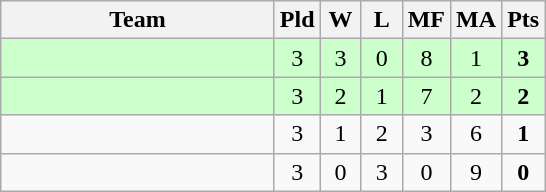<table class=wikitable style="text-align:center">
<tr>
<th width=175>Team</th>
<th width=20>Pld</th>
<th width=20>W</th>
<th width=20>L</th>
<th width=20>MF</th>
<th width=20>MA</th>
<th width=20>Pts</th>
</tr>
<tr style="background:#cfc;">
<td style="text-align:left"></td>
<td>3</td>
<td>3</td>
<td>0</td>
<td>8</td>
<td>1</td>
<td><strong>3</strong></td>
</tr>
<tr style="background:#cfc;">
<td style="text-align:left"></td>
<td>3</td>
<td>2</td>
<td>1</td>
<td>7</td>
<td>2</td>
<td><strong>2</strong></td>
</tr>
<tr>
<td style="text-align:left"></td>
<td>3</td>
<td>1</td>
<td>2</td>
<td>3</td>
<td>6</td>
<td><strong>1</strong></td>
</tr>
<tr>
<td style="text-align:left"></td>
<td>3</td>
<td>0</td>
<td>3</td>
<td>0</td>
<td>9</td>
<td><strong>0</strong></td>
</tr>
</table>
